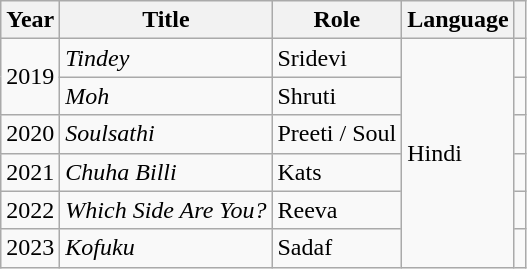<table class="wikitable sortable">
<tr>
<th>Year</th>
<th>Title</th>
<th>Role</th>
<th>Language</th>
<th></th>
</tr>
<tr>
<td rowspan="2">2019</td>
<td><em>Tindey</em></td>
<td>Sridevi</td>
<td rowspan="6">Hindi</td>
<td></td>
</tr>
<tr>
<td><em>Moh</em></td>
<td>Shruti</td>
<td></td>
</tr>
<tr>
<td>2020</td>
<td><em>Soulsathi</em></td>
<td>Preeti / Soul</td>
<td></td>
</tr>
<tr>
<td>2021</td>
<td><em>Chuha Billi</em></td>
<td>Kats</td>
<td></td>
</tr>
<tr>
<td>2022</td>
<td><em>Which Side Are You?</em></td>
<td>Reeva</td>
<td></td>
</tr>
<tr>
<td>2023</td>
<td><em>Kofuku</em></td>
<td>Sadaf</td>
<td></td>
</tr>
</table>
